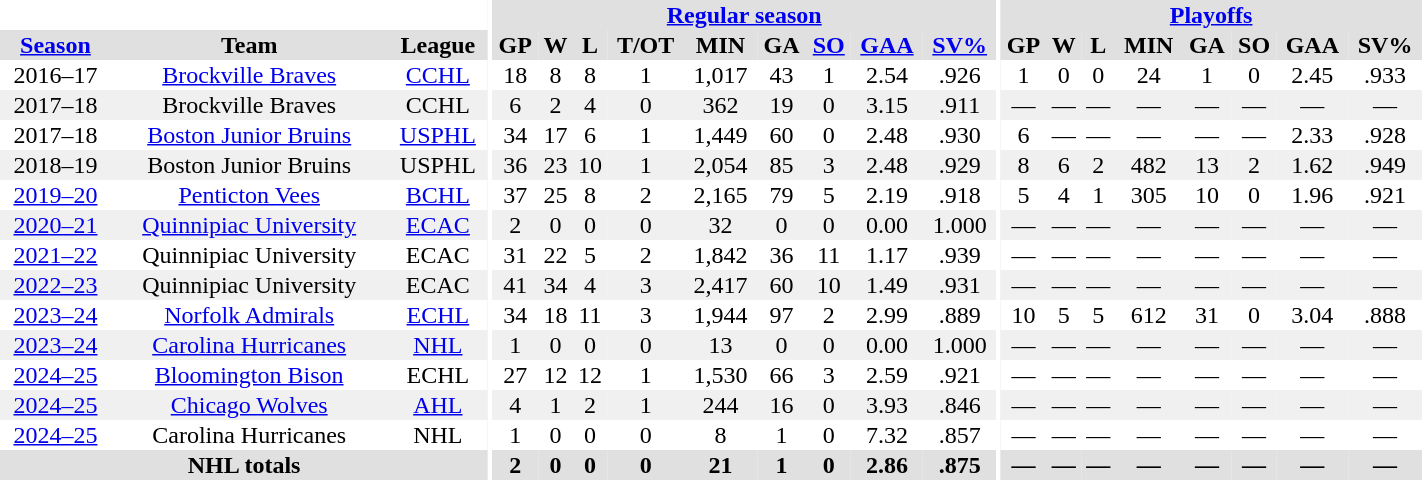<table border="0" cellpadding="1" cellspacing="0" style="text-align:center; width:75%">
<tr ALIGN="center" bgcolor="#e0e0e0">
<th align="center" colspan="3" bgcolor="#ffffff"></th>
<th rowspan="100" align="center" bgcolor="#ffffff"></th>
<th align="center" colspan="9" bgcolor="#e0e0e0"><a href='#'>Regular season</a></th>
<th rowspan="100" align="center" bgcolor="#ffffff"></th>
<th align="center" colspan="8" bgcolor="#e0e0e0"><a href='#'>Playoffs</a></th>
</tr>
<tr ALIGN="center" bgcolor="#e0e0e0">
<th><a href='#'>Season</a></th>
<th>Team</th>
<th>League</th>
<th>GP</th>
<th>W</th>
<th>L</th>
<th>T/OT</th>
<th>MIN</th>
<th>GA</th>
<th><a href='#'>SO</a></th>
<th><a href='#'>GAA</a></th>
<th><a href='#'>SV%</a></th>
<th>GP</th>
<th>W</th>
<th>L</th>
<th>MIN</th>
<th>GA</th>
<th>SO</th>
<th>GAA</th>
<th>SV%</th>
</tr>
<tr ALIGN="center">
<td>2016–17</td>
<td><a href='#'>Brockville Braves</a></td>
<td><a href='#'>CCHL</a></td>
<td>18</td>
<td>8</td>
<td>8</td>
<td>1</td>
<td>1,017</td>
<td>43</td>
<td>1</td>
<td>2.54</td>
<td>.926</td>
<td>1</td>
<td>0</td>
<td>0</td>
<td>24</td>
<td>1</td>
<td>0</td>
<td>2.45</td>
<td>.933</td>
</tr>
<tr ALIGN="center" bgcolor="#f0f0f0">
<td>2017–18</td>
<td>Brockville Braves</td>
<td>CCHL</td>
<td>6</td>
<td>2</td>
<td>4</td>
<td>0</td>
<td>362</td>
<td>19</td>
<td>0</td>
<td>3.15</td>
<td>.911</td>
<td>—</td>
<td>—</td>
<td>—</td>
<td>—</td>
<td>—</td>
<td>—</td>
<td>—</td>
<td>—</td>
</tr>
<tr ALIGN="center">
<td>2017–18</td>
<td><a href='#'>Boston Junior Bruins</a></td>
<td><a href='#'>USPHL</a></td>
<td>34</td>
<td>17</td>
<td>6</td>
<td>1</td>
<td>1,449</td>
<td>60</td>
<td>0</td>
<td>2.48</td>
<td>.930</td>
<td>6</td>
<td>—</td>
<td>—</td>
<td>—</td>
<td>—</td>
<td>—</td>
<td>2.33</td>
<td>.928</td>
</tr>
<tr ALIGN="center" bgcolor="#f0f0f0">
<td>2018–19</td>
<td>Boston Junior Bruins</td>
<td>USPHL</td>
<td>36</td>
<td>23</td>
<td>10</td>
<td>1</td>
<td>2,054</td>
<td>85</td>
<td>3</td>
<td>2.48</td>
<td>.929</td>
<td>8</td>
<td>6</td>
<td>2</td>
<td>482</td>
<td>13</td>
<td>2</td>
<td>1.62</td>
<td>.949</td>
</tr>
<tr ALIGN="center">
<td><a href='#'>2019–20</a></td>
<td><a href='#'>Penticton Vees</a></td>
<td><a href='#'>BCHL</a></td>
<td>37</td>
<td>25</td>
<td>8</td>
<td>2</td>
<td>2,165</td>
<td>79</td>
<td>5</td>
<td>2.19</td>
<td>.918</td>
<td>5</td>
<td>4</td>
<td>1</td>
<td>305</td>
<td>10</td>
<td>0</td>
<td>1.96</td>
<td>.921</td>
</tr>
<tr ALIGN="center" bgcolor="#f0f0f0">
<td><a href='#'>2020–21</a></td>
<td><a href='#'>Quinnipiac University</a></td>
<td><a href='#'>ECAC</a></td>
<td>2</td>
<td>0</td>
<td>0</td>
<td>0</td>
<td>32</td>
<td>0</td>
<td>0</td>
<td>0.00</td>
<td>1.000</td>
<td>—</td>
<td>—</td>
<td>—</td>
<td>—</td>
<td>—</td>
<td>—</td>
<td>—</td>
<td>—</td>
</tr>
<tr ALIGN="center">
<td><a href='#'>2021–22</a></td>
<td>Quinnipiac University</td>
<td>ECAC</td>
<td>31</td>
<td>22</td>
<td>5</td>
<td>2</td>
<td>1,842</td>
<td>36</td>
<td>11</td>
<td>1.17</td>
<td>.939</td>
<td>—</td>
<td>—</td>
<td>—</td>
<td>—</td>
<td>—</td>
<td>—</td>
<td>—</td>
<td>—</td>
</tr>
<tr ALIGN="center" bgcolor="#f0f0f0">
<td><a href='#'>2022–23</a></td>
<td>Quinnipiac University</td>
<td>ECAC</td>
<td>41</td>
<td>34</td>
<td>4</td>
<td>3</td>
<td>2,417</td>
<td>60</td>
<td>10</td>
<td>1.49</td>
<td>.931</td>
<td>—</td>
<td>—</td>
<td>—</td>
<td>—</td>
<td>—</td>
<td>—</td>
<td>—</td>
<td>—</td>
</tr>
<tr ALIGN="center">
<td><a href='#'>2023–24</a></td>
<td><a href='#'>Norfolk Admirals</a></td>
<td><a href='#'>ECHL</a></td>
<td>34</td>
<td>18</td>
<td>11</td>
<td>3</td>
<td>1,944</td>
<td>97</td>
<td>2</td>
<td>2.99</td>
<td>.889</td>
<td>10</td>
<td>5</td>
<td>5</td>
<td>612</td>
<td>31</td>
<td>0</td>
<td>3.04</td>
<td>.888</td>
</tr>
<tr ALIGN="center" bgcolor="#f0f0f0">
<td><a href='#'>2023–24</a></td>
<td><a href='#'>Carolina Hurricanes</a></td>
<td><a href='#'>NHL</a></td>
<td>1</td>
<td>0</td>
<td>0</td>
<td>0</td>
<td>13</td>
<td>0</td>
<td>0</td>
<td>0.00</td>
<td>1.000</td>
<td>—</td>
<td>—</td>
<td>—</td>
<td>—</td>
<td>—</td>
<td>—</td>
<td>—</td>
<td>—</td>
</tr>
<tr ALIGN="center">
<td><a href='#'>2024–25</a></td>
<td><a href='#'>Bloomington Bison</a></td>
<td>ECHL</td>
<td>27</td>
<td>12</td>
<td>12</td>
<td>1</td>
<td>1,530</td>
<td>66</td>
<td>3</td>
<td>2.59</td>
<td>.921</td>
<td>—</td>
<td>—</td>
<td>—</td>
<td>—</td>
<td>—</td>
<td>—</td>
<td>—</td>
<td>—</td>
</tr>
<tr ALIGN="center" bgcolor="#f0f0f0">
<td><a href='#'>2024–25</a></td>
<td><a href='#'>Chicago Wolves</a></td>
<td><a href='#'>AHL</a></td>
<td>4</td>
<td>1</td>
<td>2</td>
<td>1</td>
<td>244</td>
<td>16</td>
<td>0</td>
<td>3.93</td>
<td>.846</td>
<td>—</td>
<td>—</td>
<td>—</td>
<td>—</td>
<td>—</td>
<td>—</td>
<td>—</td>
<td>—</td>
</tr>
<tr ALIGN="center">
<td><a href='#'>2024–25</a></td>
<td>Carolina Hurricanes</td>
<td>NHL</td>
<td>1</td>
<td>0</td>
<td>0</td>
<td>0</td>
<td>8</td>
<td>1</td>
<td>0</td>
<td>7.32</td>
<td>.857</td>
<td>—</td>
<td>—</td>
<td>—</td>
<td>—</td>
<td>—</td>
<td>—</td>
<td>—</td>
<td>—</td>
</tr>
<tr ALIGN="center" bgcolor="#e0e0e0">
<th colspan="3" align="center">NHL totals</th>
<th>2</th>
<th>0</th>
<th>0</th>
<th>0</th>
<th>21</th>
<th>1</th>
<th>0</th>
<th>2.86</th>
<th>.875</th>
<th>—</th>
<th>—</th>
<th>—</th>
<th>—</th>
<th>—</th>
<th>—</th>
<th>—</th>
<th>—</th>
</tr>
</table>
